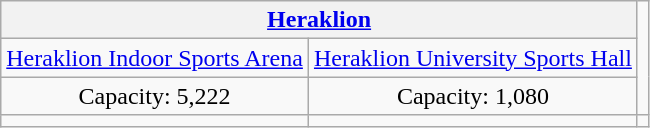<table class="wikitable" style="text-align:center;">
<tr>
<th colspan=2><a href='#'>Heraklion</a></th>
<td rowspan="3"><br></td>
</tr>
<tr>
<td><a href='#'>Heraklion Indoor Sports Arena</a></td>
<td><a href='#'>Heraklion University Sports Hall</a></td>
</tr>
<tr>
<td>Capacity: 5,222</td>
<td>Capacity: 1,080</td>
</tr>
<tr>
<td></td>
<td></td>
</tr>
</table>
